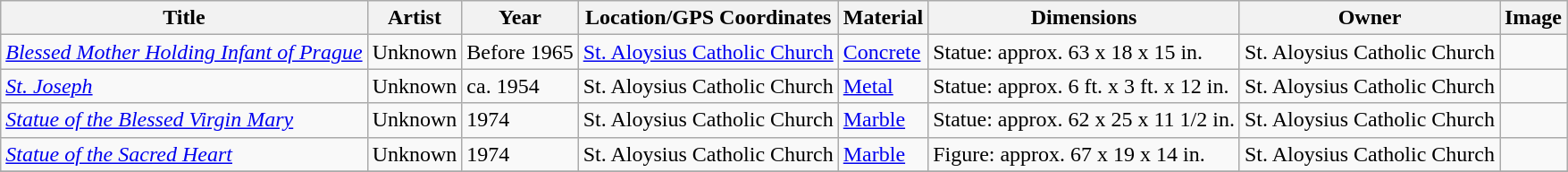<table class="wikitable sortable">
<tr>
<th>Title</th>
<th>Artist</th>
<th>Year</th>
<th>Location/GPS Coordinates</th>
<th>Material</th>
<th>Dimensions</th>
<th>Owner</th>
<th>Image</th>
</tr>
<tr>
<td><em><a href='#'>Blessed Mother Holding Infant of Prague</a></em></td>
<td>Unknown</td>
<td>Before 1965</td>
<td><a href='#'>St. Aloysius Catholic Church</a></td>
<td><a href='#'>Concrete</a></td>
<td>Statue: approx. 63 x 18 x 15 in.</td>
<td>St. Aloysius Catholic Church</td>
<td></td>
</tr>
<tr>
<td><em><a href='#'>St. Joseph</a></em></td>
<td>Unknown</td>
<td>ca. 1954</td>
<td>St. Aloysius Catholic Church</td>
<td><a href='#'>Metal</a></td>
<td>Statue: approx. 6 ft. x 3 ft. x 12 in.</td>
<td>St. Aloysius Catholic Church</td>
<td></td>
</tr>
<tr>
<td><em><a href='#'>Statue of the Blessed Virgin Mary</a></em></td>
<td>Unknown</td>
<td>1974</td>
<td>St. Aloysius Catholic Church</td>
<td><a href='#'>Marble</a></td>
<td>Statue: approx. 62 x 25 x 11 1/2 in.</td>
<td>St. Aloysius Catholic Church</td>
<td></td>
</tr>
<tr>
<td><em><a href='#'>Statue of the Sacred Heart</a></em></td>
<td>Unknown</td>
<td>1974</td>
<td>St. Aloysius Catholic Church</td>
<td><a href='#'>Marble</a></td>
<td>Figure: approx. 67 x 19 x 14 in.</td>
<td>St. Aloysius Catholic Church</td>
<td></td>
</tr>
<tr>
</tr>
</table>
